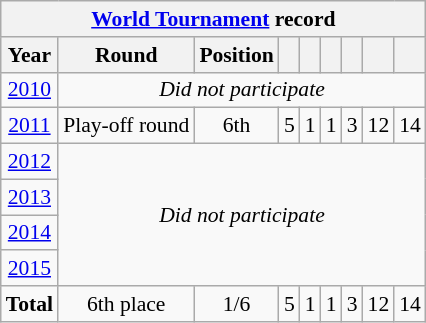<table class="wikitable" style="text-align: center;font-size:90%;">
<tr>
<th colspan=10><a href='#'>World Tournament</a> record</th>
</tr>
<tr>
<th>Year</th>
<th>Round</th>
<th>Position</th>
<th></th>
<th></th>
<th></th>
<th></th>
<th></th>
<th></th>
</tr>
<tr>
<td> <a href='#'>2010</a></td>
<td colspan="8"><em>Did not participate</em></td>
</tr>
<tr>
<td> <a href='#'>2011</a></td>
<td>Play-off round</td>
<td>6th</td>
<td>5</td>
<td>1</td>
<td>1</td>
<td>3</td>
<td>12</td>
<td>14</td>
</tr>
<tr>
<td> <a href='#'>2012</a></td>
<td rowspan="4" colspan="8"><em>Did not participate</em></td>
</tr>
<tr>
<td> <a href='#'>2013</a></td>
</tr>
<tr>
<td> <a href='#'>2014</a></td>
</tr>
<tr>
<td> <a href='#'>2015</a></td>
</tr>
<tr>
<td><strong>Total</strong></td>
<td>6th place</td>
<td>1/6</td>
<td>5</td>
<td>1</td>
<td>1</td>
<td>3</td>
<td>12</td>
<td>14</td>
</tr>
</table>
